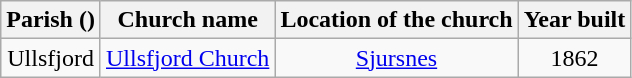<table class="wikitable" style="text-align:center">
<tr>
<th>Parish ()</th>
<th>Church name</th>
<th>Location of the church</th>
<th>Year built</th>
</tr>
<tr>
<td rowspan="1">Ullsfjord</td>
<td><a href='#'>Ullsfjord Church</a></td>
<td><a href='#'>Sjursnes</a></td>
<td>1862</td>
</tr>
</table>
